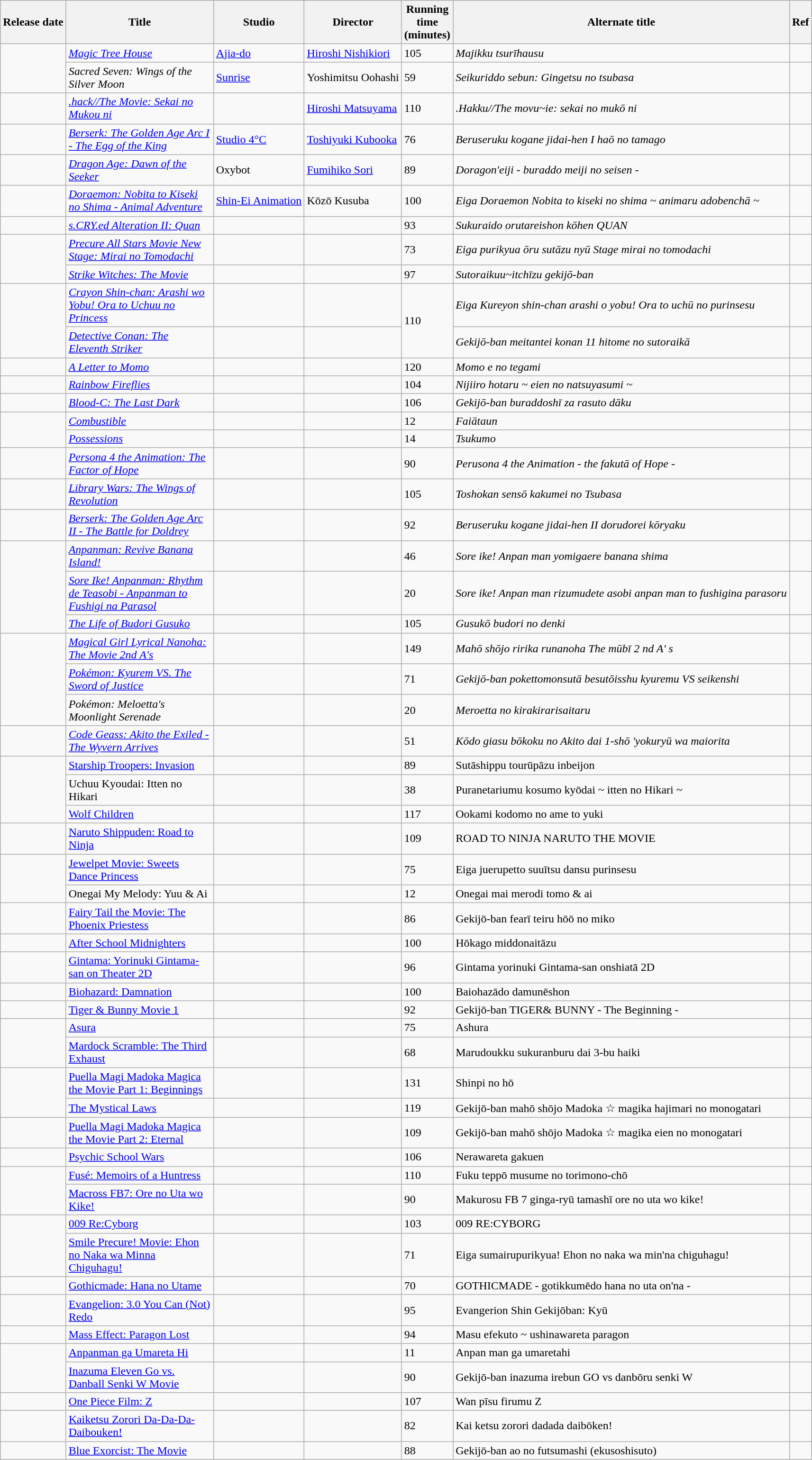<table class="wikitable sortable" border="1">
<tr>
<th>Release date</th>
<th width="200px">Title</th>
<th>Studio</th>
<th>Director</th>
<th width="10px">Running time (minutes)</th>
<th class="unsortable">Alternate title</th>
<th class="unsortable">Ref</th>
</tr>
<tr>
<td rowspan="2"></td>
<td><em><a href='#'>Magic Tree House</a></em></td>
<td><a href='#'>Ajia-do</a></td>
<td><a href='#'>Hiroshi Nishikiori</a></td>
<td>105</td>
<td><em>Majikku tsurīhausu</em></td>
<td></td>
</tr>
<tr>
<td><em>Sacred Seven: Wings of the Silver Moon</em></td>
<td><a href='#'>Sunrise</a></td>
<td>Yoshimitsu Oohashi</td>
<td>59</td>
<td><em>Seikuriddo sebun: Gingetsu no tsubasa</em></td>
<td></td>
</tr>
<tr>
<td></td>
<td><em><a href='#'>.hack//The Movie: Sekai no Mukou ni</a></em></td>
<td></td>
<td><a href='#'>Hiroshi Matsuyama</a></td>
<td>110</td>
<td><em>.Hakku//The movu~ie: sekai no mukō ni</em></td>
<td></td>
</tr>
<tr>
<td></td>
<td><em><a href='#'>Berserk: The Golden Age Arc I - The Egg of the King</a></em></td>
<td><a href='#'>Studio 4°C</a></td>
<td><a href='#'>Toshiyuki Kubooka</a></td>
<td>76</td>
<td><em>Beruseruku kogane jidai-hen I haō no tamago</em></td>
<td></td>
</tr>
<tr>
<td></td>
<td><em><a href='#'>Dragon Age: Dawn of the Seeker</a></em></td>
<td>Oxybot</td>
<td><a href='#'>Fumihiko Sori</a></td>
<td>89</td>
<td><em>Doragon'eiji - buraddo meiji no seisen -</em></td>
<td></td>
</tr>
<tr>
<td></td>
<td><em><a href='#'>Doraemon: Nobita to Kiseki no Shima - Animal Adventure</a></em></td>
<td><a href='#'>Shin-Ei Animation</a></td>
<td>Kōzō Kusuba</td>
<td>100</td>
<td><em>Eiga Doraemon Nobita to kiseki no shima ~ animaru adobenchā ~</em></td>
<td></td>
</tr>
<tr>
<td></td>
<td><em><a href='#'>s.CRY.ed Alteration II: Quan</a></em></td>
<td></td>
<td></td>
<td>93</td>
<td><em>Sukuraido orutareishon kōhen QUAN</em></td>
<td></td>
</tr>
<tr>
<td rowspan="2"></td>
<td><em><a href='#'>Precure All Stars Movie New Stage: Mirai no Tomodachi</a></em></td>
<td></td>
<td></td>
<td>73</td>
<td><em>Eiga purikyua ōru sutāzu nyū Stage mirai no tomodachi</em></td>
<td></td>
</tr>
<tr>
<td><em><a href='#'>Strike Witches: The Movie</a></em></td>
<td></td>
<td></td>
<td>97</td>
<td><em>Sutoraikuu~itchīzu gekijō-ban</em></td>
<td></td>
</tr>
<tr>
<td rowspan="2"></td>
<td><em><a href='#'>Crayon Shin-chan: Arashi wo Yobu! Ora to Uchuu no Princess</a></em></td>
<td></td>
<td></td>
<td rowspan="2">110</td>
<td><em>Eiga Kureyon shin-chan arashi o yobu! Ora to uchū no purinsesu</em></td>
<td></td>
</tr>
<tr>
<td><em><a href='#'>Detective Conan: The Eleventh Striker</a></em></td>
<td></td>
<td></td>
<td><em>Gekijō-ban meitantei konan 11 hitome no sutoraikā</em></td>
<td></td>
</tr>
<tr>
<td></td>
<td><em><a href='#'>A Letter to Momo</a></em></td>
<td></td>
<td></td>
<td>120</td>
<td><em>Momo e no tegami</em></td>
<td></td>
</tr>
<tr>
<td></td>
<td><em><a href='#'>Rainbow Fireflies</a></em></td>
<td></td>
<td></td>
<td>104</td>
<td><em>Nijiiro hotaru ~ eien no natsuyasumi ~</em></td>
<td></td>
</tr>
<tr>
<td></td>
<td><em><a href='#'>Blood-C: The Last Dark</a></em></td>
<td></td>
<td></td>
<td>106</td>
<td><em>Gekijō-ban buraddoshī za rasuto dāku</em></td>
<td></td>
</tr>
<tr>
<td rowspan="2"></td>
<td><em><a href='#'>Combustible</a></em></td>
<td></td>
<td></td>
<td>12</td>
<td><em>Faiātaun</em></td>
<td></td>
</tr>
<tr>
<td><em><a href='#'>Possessions</a></em></td>
<td></td>
<td></td>
<td>14</td>
<td><em>Tsukumo</em></td>
<td></td>
</tr>
<tr>
<td></td>
<td><em><a href='#'>Persona 4 the Animation: The Factor of Hope</a></em></td>
<td></td>
<td></td>
<td>90</td>
<td><em>Perusona 4 the Animation - the fakutā of Hope -</em></td>
<td></td>
</tr>
<tr>
<td></td>
<td><em><a href='#'>Library Wars: The Wings of Revolution</a></em></td>
<td></td>
<td></td>
<td>105</td>
<td><em>Toshokan sensō kakumei no Tsubasa</em></td>
<td></td>
</tr>
<tr>
<td></td>
<td><em><a href='#'>Berserk: The Golden Age Arc II - The Battle for Doldrey</a></em></td>
<td></td>
<td></td>
<td>92</td>
<td><em>Beruseruku kogane jidai-hen II dorudorei kōryaku</em></td>
<td></td>
</tr>
<tr>
<td rowspan="3"></td>
<td><em><a href='#'>Anpanman: Revive Banana Island!</a></em></td>
<td></td>
<td></td>
<td>46</td>
<td><em>Sore ike! Anpan man yomigaere banana shima</em></td>
<td></td>
</tr>
<tr>
<td><em><a href='#'>Sore Ike! Anpanman: Rhythm de Teasobi - Anpanman to Fushigi na Parasol</a></em></td>
<td></td>
<td></td>
<td>20</td>
<td><em>Sore ike! Anpan man rizumudete asobi anpan man to fushigina parasoru</em></td>
<td></td>
</tr>
<tr>
<td><em><a href='#'>The Life of Budori Gusuko</a></em></td>
<td></td>
<td></td>
<td>105</td>
<td><em>Gusukō budori no denki</em></td>
<td></td>
</tr>
<tr>
<td rowspan="3"></td>
<td><em><a href='#'>Magical Girl Lyrical Nanoha: The Movie 2nd A's</a></em></td>
<td></td>
<td></td>
<td>149</td>
<td><em>Mahō shōjo ririka runanoha The mūbī 2 nd A' s</em></td>
<td></td>
</tr>
<tr>
<td><em><a href='#'>Pokémon: Kyurem VS. The Sword of Justice</a></em></td>
<td></td>
<td></td>
<td>71</td>
<td><em>Gekijō-ban pokettomonsutā besutōisshu kyuremu VS seikenshi</em></td>
<td></td>
</tr>
<tr>
<td><em>Pokémon: Meloetta's Moonlight Serenade</em></td>
<td></td>
<td></td>
<td>20</td>
<td><em>Meroetta no kirakirarisaitaru</em></td>
<td></td>
</tr>
<tr>
<td></td>
<td><em><a href='#'>Code Geass: Akito the Exiled - The Wyvern Arrives</a></em></td>
<td></td>
<td></td>
<td>51</td>
<td><em>Kōdo giasu bōkoku no Akito dai 1-shō 'yokuryū wa maiorita<strong></td>
<td></td>
</tr>
<tr>
<td rowspan="3"></td>
<td></em><a href='#'>Starship Troopers: Invasion</a><em></td>
<td></td>
<td></td>
<td>89</td>
<td></em>Sutāshippu tourūpāzu inbeijon<em></td>
<td></td>
</tr>
<tr>
<td></em>Uchuu Kyoudai: Itten no Hikari<em></td>
<td></td>
<td></td>
<td>38</td>
<td></em>Puranetariumu kosumo kyōdai ~ itten no Hikari ~<em></td>
<td></td>
</tr>
<tr>
<td></em><a href='#'>Wolf Children</a><em></td>
<td></td>
<td></td>
<td>117</td>
<td></em>Ookami kodomo no ame to yuki<em></td>
<td></td>
</tr>
<tr>
<td></td>
<td></em><a href='#'>Naruto Shippuden: Road to Ninja</a><em></td>
<td></td>
<td></td>
<td>109</td>
<td></em>ROAD TO NINJA NARUTO THE MOVIE<em></td>
<td></td>
</tr>
<tr>
<td rowspan="2"></td>
<td></em><a href='#'>Jewelpet Movie: Sweets Dance Princess</a><em></td>
<td></td>
<td></td>
<td>75</td>
<td></em>Eiga juerupetto suuītsu dansu purinsesu<em></td>
<td></td>
</tr>
<tr>
<td></em>Onegai My Melody: Yuu & Ai<em></td>
<td></td>
<td></td>
<td>12</td>
<td></em>Onegai mai merodi tomo & ai<em></td>
<td></td>
</tr>
<tr>
<td></td>
<td></em><a href='#'>Fairy Tail the Movie: The Phoenix Priestess</a><em></td>
<td></td>
<td></td>
<td>86</td>
<td></em>Gekijō-ban fearī teiru hōō no miko<em></td>
<td></td>
</tr>
<tr>
<td></td>
<td></em><a href='#'>After School Midnighters</a><em></td>
<td></td>
<td></td>
<td>100</td>
<td></em>Hōkago middonaitāzu<em></td>
<td></td>
</tr>
<tr>
<td></td>
<td></em><a href='#'>Gintama: Yorinuki Gintama-san on Theater 2D</a><em></td>
<td></td>
<td></td>
<td>96</td>
<td></em>Gintama yorinuki Gintama-san onshiatā 2D<em></td>
<td></td>
</tr>
<tr>
<td></td>
<td></em><a href='#'>Biohazard: Damnation</a><em></td>
<td></td>
<td></td>
<td>100</td>
<td></em>Baiohazādo damunēshon<em></td>
<td></td>
</tr>
<tr>
<td></td>
<td></em><a href='#'>Tiger & Bunny Movie 1</a><em></td>
<td></td>
<td></td>
<td>92</td>
<td></em>Gekijō-ban TIGER& BUNNY - The Beginning -<em></td>
<td></td>
</tr>
<tr>
<td rowspan="2"></td>
<td></em><a href='#'>Asura</a><em></td>
<td></td>
<td></td>
<td>75</td>
<td></em>Ashura<em></td>
<td></td>
</tr>
<tr>
<td></em><a href='#'>Mardock Scramble: The Third Exhaust</a><em></td>
<td></td>
<td></td>
<td>68</td>
<td></em>Marudoukku sukuranburu dai 3-bu haiki<em></td>
<td></td>
</tr>
<tr>
<td rowspan="2"></td>
<td></em><a href='#'>Puella Magi Madoka Magica the Movie Part 1: Beginnings</a><em></td>
<td></td>
<td></td>
<td>131</td>
<td></em>Shinpi no hō<em></td>
<td></td>
</tr>
<tr>
<td></em><a href='#'>The Mystical Laws</a><em></td>
<td></td>
<td></td>
<td>119</td>
<td></em>Gekijō-ban mahō shōjo Madoka ☆ magika hajimari no monogatari<em></td>
<td></td>
</tr>
<tr>
<td></td>
<td></em><a href='#'>Puella Magi Madoka Magica the Movie Part 2: Eternal</a><em></td>
<td></td>
<td></td>
<td>109</td>
<td></em>Gekijō-ban mahō shōjo Madoka ☆ magika eien no monogatari<em></td>
<td></td>
</tr>
<tr>
<td></td>
<td></em><a href='#'>Psychic School Wars</a><em></td>
<td></td>
<td></td>
<td>106</td>
<td></em>Nerawareta gakuen<em></td>
<td></td>
</tr>
<tr>
<td rowspan="2"></td>
<td></em><a href='#'>Fusé: Memoirs of a Huntress</a><em></td>
<td></td>
<td></td>
<td>110</td>
<td></em>Fuku teppō musume no torimono-chō<em></td>
<td></td>
</tr>
<tr>
<td></em><a href='#'>Macross FB7: Ore no Uta wo Kike!</a><em></td>
<td></td>
<td></td>
<td>90</td>
<td></em>Makurosu FB 7 ginga-ryū tamashī ore no uta wo kike!<em></td>
<td></td>
</tr>
<tr>
<td rowspan="2"></td>
<td></em><a href='#'>009 Re:Cyborg</a><em></td>
<td></td>
<td></td>
<td>103</td>
<td></em>009 RE:CYBORG<em></td>
<td></td>
</tr>
<tr>
<td></em><a href='#'>Smile Precure! Movie: Ehon no Naka wa Minna Chiguhagu!</a><em></td>
<td></td>
<td></td>
<td>71</td>
<td></em>Eiga sumairupurikyua! Ehon no naka wa min'na chiguhagu!<em></td>
<td></td>
</tr>
<tr>
<td></td>
<td></em><a href='#'>Gothicmade: Hana no Utame</a><em></td>
<td></td>
<td></td>
<td>70</td>
<td></em>GOTHICMADE - gotikkumēdo hana no uta on'na -<em></td>
<td></td>
</tr>
<tr>
<td></td>
<td></em><a href='#'>Evangelion: 3.0 You Can (Not) Redo</a><em></td>
<td></td>
<td></td>
<td>95</td>
<td></em>Evangerion Shin Gekijōban: Kyū<em></td>
<td></td>
</tr>
<tr>
<td></td>
<td></em><a href='#'>Mass Effect: Paragon Lost</a><em></td>
<td></td>
<td></td>
<td>94</td>
<td></em>Masu efekuto ~ ushinawareta paragon<em></td>
<td></td>
</tr>
<tr>
<td rowspan="2"></td>
<td></em><a href='#'>Anpanman ga Umareta Hi</a><em></td>
<td></td>
<td></td>
<td>11</td>
<td>Anpan man ga umaretahi</td>
<td></td>
</tr>
<tr>
<td></em><a href='#'>Inazuma Eleven Go vs. Danball Senki W Movie</a><em></td>
<td></td>
<td></td>
<td>90</td>
<td></em>Gekijō-ban inazuma irebun GO vs danbōru senki W<em></td>
<td></td>
</tr>
<tr>
<td></td>
<td></em><a href='#'>One Piece Film: Z</a><em></td>
<td></td>
<td></td>
<td>107</td>
<td></em>Wan pīsu firumu Z<em></td>
<td></td>
</tr>
<tr>
<td></td>
<td></em><a href='#'>Kaiketsu Zorori Da-Da-Da-Daibouken!</a><em></td>
<td></td>
<td></td>
<td>82</td>
<td></em>Kai ketsu zorori dadada daibōken!<em></td>
<td></td>
</tr>
<tr>
<td></td>
<td></em><a href='#'>Blue Exorcist: The Movie</a><em></td>
<td></td>
<td></td>
<td>88</td>
<td></em>Gekijō-ban ao no futsumashi (ekusoshisuto)<em></td>
<td></td>
</tr>
</table>
